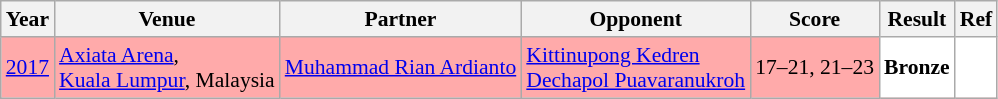<table class="sortable wikitable" style="font-size: 90%">
<tr>
<th>Year</th>
<th>Venue</th>
<th>Partner</th>
<th>Opponent</th>
<th>Score</th>
<th>Result</th>
<th>Ref</th>
</tr>
<tr style="background:#FFAAAA">
<td align="center"><a href='#'>2017</a></td>
<td align="left"><a href='#'>Axiata Arena</a>,<br><a href='#'>Kuala Lumpur</a>, Malaysia</td>
<td align="left"> <a href='#'>Muhammad Rian Ardianto</a></td>
<td align="left"> <a href='#'>Kittinupong Kedren</a><br> <a href='#'>Dechapol Puavaranukroh</a></td>
<td align="left">17–21, 21–23</td>
<td style="text-align:left; background:white"> <strong>Bronze</strong></td>
<td style="text-align:center; background:white"></td>
</tr>
</table>
